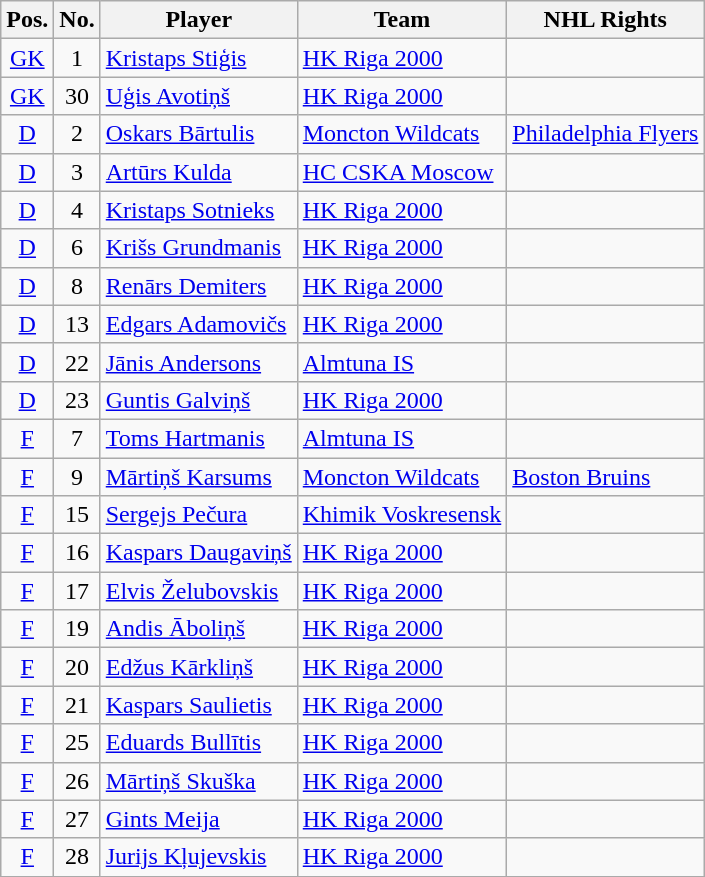<table class="wikitable sortable">
<tr>
<th>Pos.</th>
<th>No.</th>
<th>Player</th>
<th>Team</th>
<th>NHL Rights</th>
</tr>
<tr>
<td style="text-align:center;"><a href='#'>GK</a></td>
<td style="text-align:center;">1</td>
<td><a href='#'>Kristaps Stiģis</a></td>
<td> <a href='#'>HK Riga 2000</a></td>
<td></td>
</tr>
<tr>
<td style="text-align:center;"><a href='#'>GK</a></td>
<td style="text-align:center;">30</td>
<td><a href='#'>Uģis Avotiņš</a></td>
<td> <a href='#'>HK Riga 2000</a></td>
<td></td>
</tr>
<tr>
<td style="text-align:center;"><a href='#'>D</a></td>
<td style="text-align:center;">2</td>
<td><a href='#'>Oskars Bārtulis</a></td>
<td> <a href='#'>Moncton Wildcats</a></td>
<td><a href='#'>Philadelphia Flyers</a></td>
</tr>
<tr>
<td style="text-align:center;"><a href='#'>D</a></td>
<td style="text-align:center;">3</td>
<td><a href='#'>Artūrs Kulda</a></td>
<td> <a href='#'>HC CSKA Moscow</a></td>
<td></td>
</tr>
<tr>
<td style="text-align:center;"><a href='#'>D</a></td>
<td style="text-align:center;">4</td>
<td><a href='#'>Kristaps Sotnieks</a></td>
<td> <a href='#'>HK Riga 2000</a></td>
<td></td>
</tr>
<tr>
<td style="text-align:center;"><a href='#'>D</a></td>
<td style="text-align:center;">6</td>
<td><a href='#'>Krišs Grundmanis</a></td>
<td> <a href='#'>HK Riga 2000</a></td>
<td></td>
</tr>
<tr>
<td style="text-align:center;"><a href='#'>D</a></td>
<td style="text-align:center;">8</td>
<td><a href='#'>Renārs Demiters</a></td>
<td> <a href='#'>HK Riga 2000</a></td>
<td></td>
</tr>
<tr>
<td style="text-align:center;"><a href='#'>D</a></td>
<td style="text-align:center;">13</td>
<td><a href='#'>Edgars Adamovičs</a></td>
<td> <a href='#'>HK Riga 2000</a></td>
<td></td>
</tr>
<tr>
<td style="text-align:center;"><a href='#'>D</a></td>
<td style="text-align:center;">22</td>
<td><a href='#'>Jānis Andersons</a></td>
<td> <a href='#'>Almtuna IS</a></td>
<td></td>
</tr>
<tr>
<td style="text-align:center;"><a href='#'>D</a></td>
<td style="text-align:center;">23</td>
<td><a href='#'>Guntis Galviņš</a></td>
<td> <a href='#'>HK Riga 2000</a></td>
<td></td>
</tr>
<tr>
<td style="text-align:center;"><a href='#'>F</a></td>
<td style="text-align:center;">7</td>
<td><a href='#'>Toms Hartmanis</a></td>
<td> <a href='#'>Almtuna IS</a></td>
<td></td>
</tr>
<tr>
<td style="text-align:center;"><a href='#'>F</a></td>
<td style="text-align:center;">9</td>
<td><a href='#'>Mārtiņš Karsums</a></td>
<td> <a href='#'>Moncton Wildcats</a></td>
<td><a href='#'>Boston Bruins</a></td>
</tr>
<tr>
<td style="text-align:center;"><a href='#'>F</a></td>
<td style="text-align:center;">15</td>
<td><a href='#'>Sergejs Pečura</a></td>
<td> <a href='#'>Khimik Voskresensk</a></td>
<td></td>
</tr>
<tr>
<td style="text-align:center;"><a href='#'>F</a></td>
<td style="text-align:center;">16</td>
<td><a href='#'>Kaspars Daugaviņš</a></td>
<td> <a href='#'>HK Riga 2000</a></td>
<td></td>
</tr>
<tr>
<td style="text-align:center;"><a href='#'>F</a></td>
<td style="text-align:center;">17</td>
<td><a href='#'>Elvis Želubovskis</a></td>
<td> <a href='#'>HK Riga 2000</a></td>
<td></td>
</tr>
<tr>
<td style="text-align:center;"><a href='#'>F</a></td>
<td style="text-align:center;">19</td>
<td><a href='#'>Andis Āboliņš</a></td>
<td> <a href='#'>HK Riga 2000</a></td>
<td></td>
</tr>
<tr>
<td style="text-align:center;"><a href='#'>F</a></td>
<td style="text-align:center;">20</td>
<td><a href='#'>Edžus Kārkliņš</a></td>
<td> <a href='#'>HK Riga 2000</a></td>
<td></td>
</tr>
<tr>
<td style="text-align:center;"><a href='#'>F</a></td>
<td style="text-align:center;">21</td>
<td><a href='#'>Kaspars Saulietis</a></td>
<td> <a href='#'>HK Riga 2000</a></td>
<td></td>
</tr>
<tr>
<td style="text-align:center;"><a href='#'>F</a></td>
<td style="text-align:center;">25</td>
<td><a href='#'>Eduards Bullītis</a></td>
<td> <a href='#'>HK Riga 2000</a></td>
<td></td>
</tr>
<tr>
<td style="text-align:center;"><a href='#'>F</a></td>
<td style="text-align:center;">26</td>
<td><a href='#'>Mārtiņš Skuška</a></td>
<td> <a href='#'>HK Riga 2000</a></td>
<td></td>
</tr>
<tr>
<td style="text-align:center;"><a href='#'>F</a></td>
<td style="text-align:center;">27</td>
<td><a href='#'>Gints Meija</a></td>
<td> <a href='#'>HK Riga 2000</a></td>
<td></td>
</tr>
<tr>
<td style="text-align:center;"><a href='#'>F</a></td>
<td style="text-align:center;">28</td>
<td><a href='#'>Jurijs Kļujevskis</a></td>
<td> <a href='#'>HK Riga 2000</a></td>
<td></td>
</tr>
<tr>
</tr>
</table>
